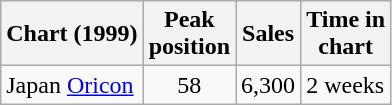<table class="wikitable">
<tr>
<th align="left">Chart (1999)</th>
<th align="center">Peak<br>position</th>
<th align="center">Sales</th>
<th align="center">Time in<br>chart</th>
</tr>
<tr>
<td align="left">Japan <a href='#'>Oricon</a></td>
<td align="center">58</td>
<td align="center">6,300</td>
<td align="">2 weeks</td>
</tr>
</table>
